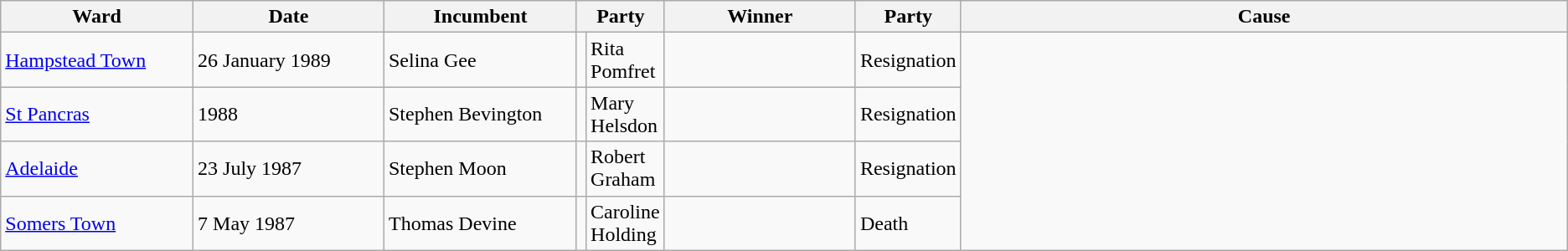<table class="wikitable">
<tr>
<th scope="col" style="width:150px">Ward</th>
<th scope="col" style="width:150px">Date</th>
<th scope="col" style="width:150px">Incumbent</th>
<th scope="col" colspan="2" style="width:150px">Party</th>
<th scope="col" style="width:150px">Winner</th>
<th scope="col" colspan="2" style="width:150px">Party</th>
<th scope="col" style="width:500px">Cause</th>
</tr>
<tr>
<td><a href='#'>Hampstead Town</a></td>
<td>26 January 1989</td>
<td>Selina Gee</td>
<td></td>
<td>Rita Pomfret</td>
<td></td>
<td>Resignation</td>
</tr>
<tr>
<td><a href='#'>St Pancras</a></td>
<td>1988</td>
<td>Stephen Bevington</td>
<td></td>
<td>Mary Helsdon</td>
<td></td>
<td>Resignation</td>
</tr>
<tr>
<td><a href='#'>Adelaide</a></td>
<td>23 July 1987</td>
<td>Stephen Moon</td>
<td></td>
<td>Robert Graham</td>
<td></td>
<td>Resignation</td>
</tr>
<tr>
<td><a href='#'>Somers Town</a></td>
<td>7 May 1987</td>
<td>Thomas Devine</td>
<td></td>
<td>Caroline Holding</td>
<td></td>
<td>Death</td>
</tr>
</table>
